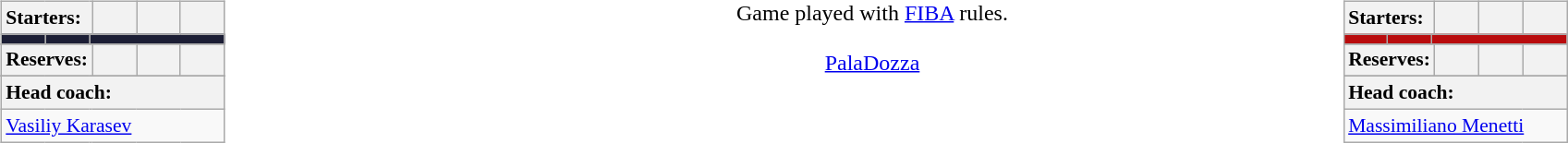<table style="width:100%;">
<tr>
<td valign=top width=33%><br>









<table class="wikitable"  style="font-size:90%; text-align:center; margin:auto; float:left;">
<tr>
<th style="text-align:left" colspan=3>Starters:</th>
<th width=25></th>
<th width=25></th>
<th width=25></th>
</tr>
<tr>
<th style="background:#1C1E35; width:25px;"></th>
<th style="background:#1C1E35; width:25px;"></th>
<th colspan=4 style="background:#1C1E35;"></th>
</tr>
<tr>
</tr>
<tr>
<th style="text-align:left" colspan=3>Reserves:</th>
<th width=25></th>
<th width=25></th>
<th width=25></th>
</tr>
<tr>
</tr>
<tr>
<th style="text-align:left" colspan=7>Head coach:</th>
</tr>
<tr>
<td colspan="7" style="text-align:left;"> <a href='#'>Vasiliy Karasev</a></td>
</tr>
</table>
</td>
<td valign=top width=33% align=center><br>Game played with <a href='#'>FIBA</a> rules.<br><br>
<a href='#'>PalaDozza</a>
</td>
<td style="vertical-align:top; width:33%;"><br>









<table class="wikitable" style="font-size:90%; text-align:center; margin:auto;">
<tr>
<th style="text-align:left" colspan=3>Starters:</th>
<th width=25></th>
<th width=25></th>
<th width=25></th>
</tr>
<tr>
<th style="background:#b90b0d; width:25px;"></th>
<th style="background:#b90b0d; width:25px;"></th>
<th colspan=4 style="background:#b90b0d;"></th>
</tr>
<tr>
</tr>
<tr>
<th style="text-align:left" colspan=3>Reserves:</th>
<th width=25></th>
<th width=25></th>
<th width=25></th>
</tr>
<tr>
</tr>
<tr>
<th style="text-align:left" colspan=7>Head coach:</th>
</tr>
<tr>
<td colspan="7" style="text-align:left;"> <a href='#'>Massimiliano Menetti</a></td>
</tr>
</table>
</td>
</tr>
</table>
